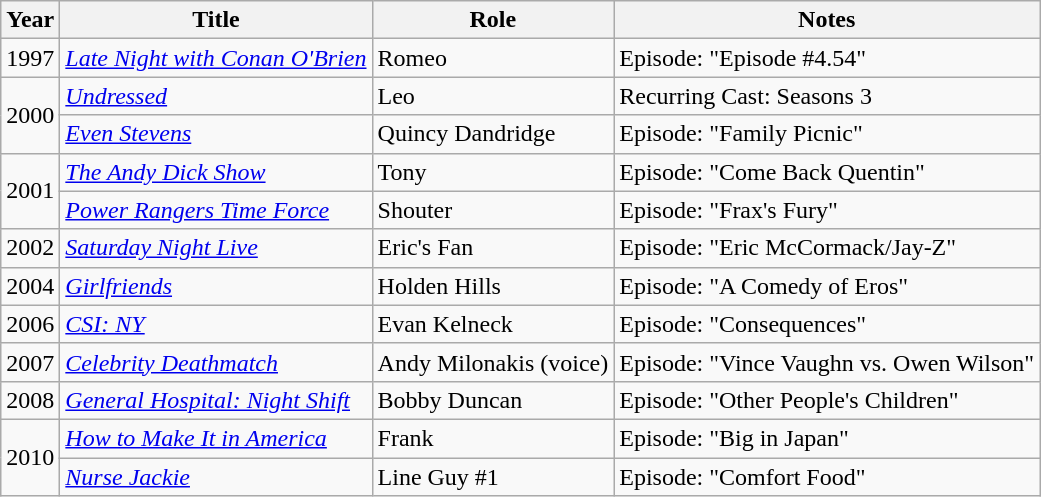<table class="wikitable plainrowheaders sortable" style="margin–right: 0;">
<tr>
<th>Year</th>
<th>Title</th>
<th>Role</th>
<th>Notes</th>
</tr>
<tr>
<td>1997</td>
<td><em><a href='#'>Late Night with Conan O'Brien</a></em></td>
<td>Romeo</td>
<td>Episode: "Episode #4.54"</td>
</tr>
<tr>
<td rowspan=2>2000</td>
<td><em><a href='#'>Undressed</a></em></td>
<td>Leo</td>
<td>Recurring Cast: Seasons 3</td>
</tr>
<tr>
<td><em><a href='#'>Even Stevens</a></em></td>
<td>Quincy Dandridge</td>
<td>Episode: "Family Picnic"</td>
</tr>
<tr>
<td rowspan=2>2001</td>
<td><em><a href='#'>The Andy Dick Show</a></em></td>
<td>Tony</td>
<td>Episode: "Come Back Quentin"</td>
</tr>
<tr>
<td><em><a href='#'>Power Rangers Time Force</a></em></td>
<td>Shouter</td>
<td>Episode: "Frax's Fury"</td>
</tr>
<tr>
<td>2002</td>
<td><em><a href='#'>Saturday Night Live</a></em></td>
<td>Eric's Fan</td>
<td>Episode: "Eric McCormack/Jay-Z"</td>
</tr>
<tr>
<td>2004</td>
<td><em><a href='#'>Girlfriends</a></em></td>
<td>Holden Hills</td>
<td>Episode: "A Comedy of Eros"</td>
</tr>
<tr>
<td>2006</td>
<td><em><a href='#'>CSI: NY</a></em></td>
<td>Evan Kelneck</td>
<td>Episode: "Consequences"</td>
</tr>
<tr>
<td>2007</td>
<td><em><a href='#'>Celebrity Deathmatch</a></em></td>
<td>Andy Milonakis (voice)</td>
<td>Episode: "Vince Vaughn vs. Owen Wilson"</td>
</tr>
<tr>
<td>2008</td>
<td><em><a href='#'>General Hospital: Night Shift</a></em></td>
<td>Bobby Duncan</td>
<td>Episode: "Other People's Children"</td>
</tr>
<tr>
<td rowspan=2>2010</td>
<td><em><a href='#'>How to Make It in America</a></em></td>
<td>Frank</td>
<td>Episode: "Big in Japan"</td>
</tr>
<tr>
<td><em><a href='#'>Nurse Jackie</a></em></td>
<td>Line Guy #1</td>
<td>Episode: "Comfort Food"</td>
</tr>
</table>
